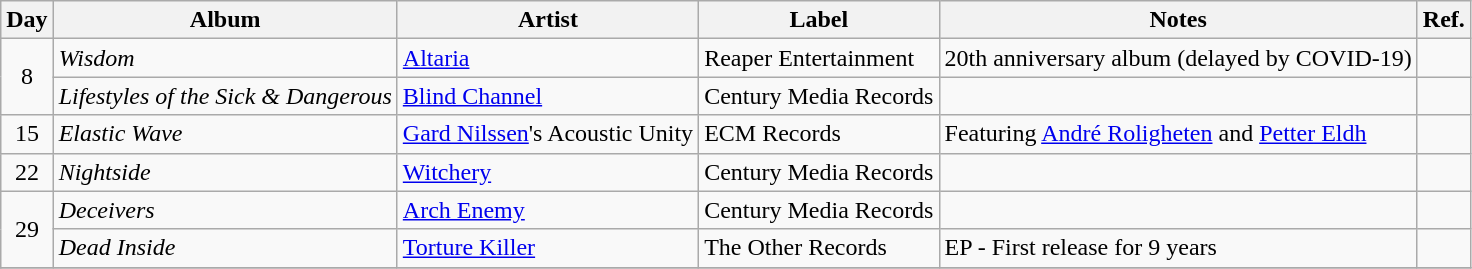<table class="wikitable">
<tr>
<th>Day</th>
<th>Album</th>
<th>Artist</th>
<th>Label</th>
<th>Notes</th>
<th>Ref.</th>
</tr>
<tr>
<td rowspan="2" style="text-align:center;">8</td>
<td><em>Wisdom</em></td>
<td><a href='#'>Altaria</a></td>
<td>Reaper Entertainment</td>
<td>20th anniversary album (delayed by COVID-19)</td>
<td></td>
</tr>
<tr>
<td><em>Lifestyles of the Sick & Dangerous</em></td>
<td><a href='#'>Blind Channel</a></td>
<td>Century Media Records</td>
<td></td>
<td></td>
</tr>
<tr>
<td rowspan="1" style="text-align:center;">15</td>
<td><em>Elastic Wave</em></td>
<td><a href='#'>Gard Nilssen</a>'s Acoustic Unity</td>
<td>ECM Records</td>
<td>Featuring <a href='#'>André Roligheten</a> and <a href='#'>Petter Eldh</a></td>
<td></td>
</tr>
<tr>
<td rowspan="1" style="text-align:center;">22</td>
<td><em>Nightside</em></td>
<td><a href='#'>Witchery</a></td>
<td>Century Media Records</td>
<td></td>
<td></td>
</tr>
<tr>
<td rowspan="2" style="text-align:center;">29</td>
<td><em>Deceivers</em></td>
<td><a href='#'>Arch Enemy</a></td>
<td>Century Media Records</td>
<td></td>
<td></td>
</tr>
<tr>
<td><em>Dead Inside</em></td>
<td><a href='#'>Torture Killer</a></td>
<td>The Other Records</td>
<td>EP - First release for 9 years</td>
<td></td>
</tr>
<tr>
</tr>
</table>
